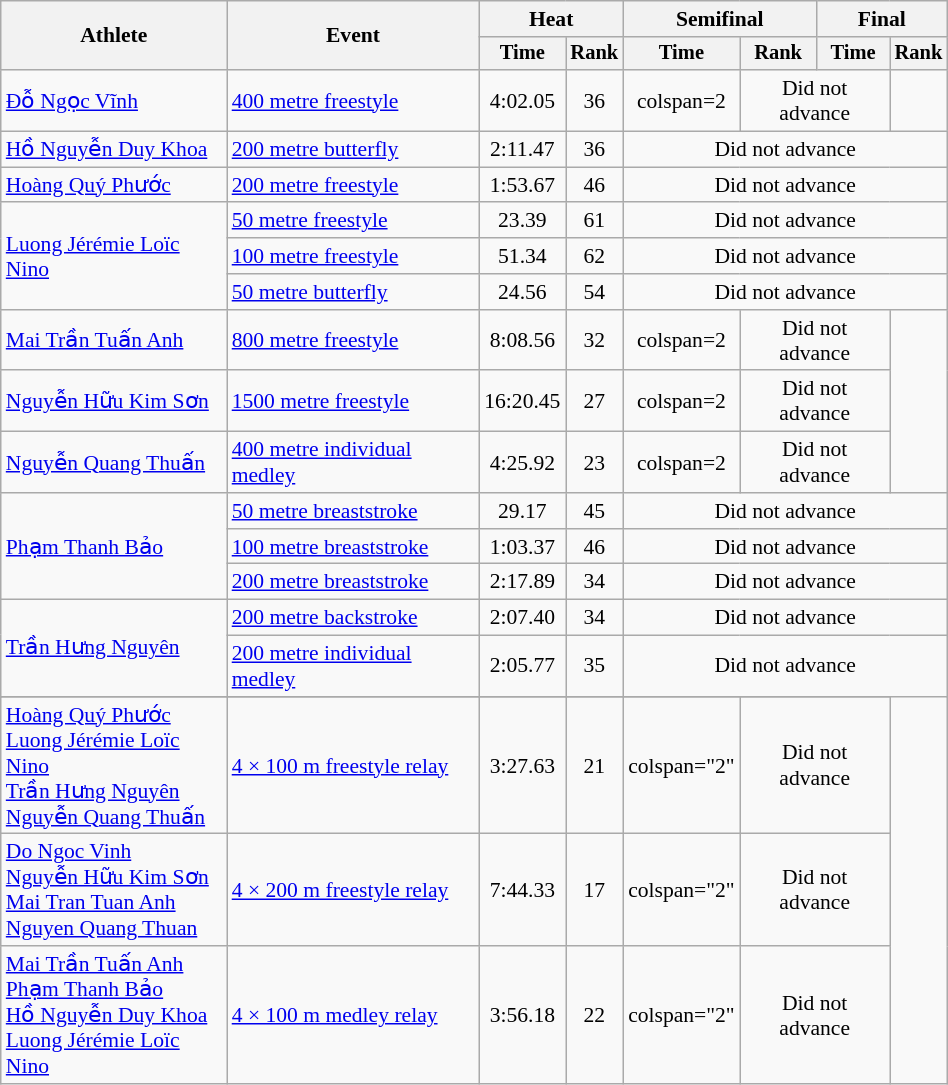<table class="wikitable" style="text-align:center; font-size:90%; width:50%;">
<tr>
<th rowspan="2">Athlete</th>
<th rowspan="2">Event</th>
<th colspan="2">Heat</th>
<th colspan="2">Semifinal</th>
<th colspan="2">Final</th>
</tr>
<tr style="font-size:95%">
<th>Time</th>
<th>Rank</th>
<th>Time</th>
<th>Rank</th>
<th>Time</th>
<th>Rank</th>
</tr>
<tr>
<td align=left><a href='#'>Đỗ Ngọc Vĩnh</a></td>
<td align=left><a href='#'>400 metre freestyle</a></td>
<td>4:02.05</td>
<td>36</td>
<td>colspan=2</td>
<td colspan=2>Did not advance</td>
</tr>
<tr>
<td align=left><a href='#'>Hồ Nguyễn Duy Khoa</a></td>
<td align=left><a href='#'>200 metre butterfly</a></td>
<td>2:11.47</td>
<td>36</td>
<td colspan=4>Did not advance</td>
</tr>
<tr>
<td align=left><a href='#'>Hoàng Quý Phước</a></td>
<td align=left><a href='#'>200 metre freestyle</a></td>
<td>1:53.67</td>
<td>46</td>
<td colspan=4>Did not advance</td>
</tr>
<tr>
<td align=left rowspan=3><a href='#'>Luong Jérémie Loïc Nino</a></td>
<td align=left><a href='#'>50 metre freestyle</a></td>
<td>23.39</td>
<td>61</td>
<td colspan=4>Did not advance</td>
</tr>
<tr>
<td align=left><a href='#'>100 metre freestyle</a></td>
<td>51.34</td>
<td>62</td>
<td colspan=4>Did not advance</td>
</tr>
<tr>
<td align=left><a href='#'>50 metre butterfly</a></td>
<td>24.56</td>
<td>54</td>
<td colspan=4>Did not advance</td>
</tr>
<tr>
<td align=left><a href='#'>Mai Trần Tuấn Anh</a></td>
<td align=left><a href='#'>800 metre freestyle</a></td>
<td>8:08.56</td>
<td>32</td>
<td>colspan=2</td>
<td colspan=2>Did not advance</td>
</tr>
<tr>
<td align=left><a href='#'>Nguyễn Hữu Kim Sơn</a></td>
<td align=left><a href='#'>1500 metre freestyle</a></td>
<td>16:20.45</td>
<td>27</td>
<td>colspan=2</td>
<td colspan=2>Did not advance</td>
</tr>
<tr>
<td align=left><a href='#'>Nguyễn Quang Thuấn</a></td>
<td align=left><a href='#'>400 metre individual medley</a></td>
<td>4:25.92</td>
<td>23</td>
<td>colspan=2</td>
<td colspan="2">Did not advance</td>
</tr>
<tr>
<td align=left rowspan=3><a href='#'>Phạm Thanh Bảo</a></td>
<td align=left><a href='#'>50 metre breaststroke</a></td>
<td>29.17</td>
<td>45</td>
<td colspan=4>Did not advance</td>
</tr>
<tr>
<td align=left><a href='#'>100 metre breaststroke</a></td>
<td>1:03.37</td>
<td>46</td>
<td colspan=4>Did not advance</td>
</tr>
<tr>
<td align=left><a href='#'>200 metre breaststroke</a></td>
<td>2:17.89</td>
<td>34</td>
<td colspan=4>Did not advance</td>
</tr>
<tr>
<td align=left rowspan=2><a href='#'>Trần Hưng Nguyên</a></td>
<td align=left><a href='#'>200 metre backstroke</a></td>
<td>2:07.40</td>
<td>34</td>
<td colspan=4>Did not advance</td>
</tr>
<tr>
<td align=left><a href='#'>200 metre individual medley</a></td>
<td>2:05.77</td>
<td>35</td>
<td colspan=4>Did not advance</td>
</tr>
<tr align=center>
</tr>
<tr align=center>
<td align=left><a href='#'>Hoàng Quý Phước</a> <br><a href='#'>Luong Jérémie Loïc Nino</a><br><a href='#'>Trần Hưng Nguyên</a> <br><a href='#'>Nguyễn Quang Thuấn</a></td>
<td align=left><a href='#'>4 × 100 m freestyle relay</a></td>
<td>3:27.63</td>
<td>21</td>
<td>colspan="2" </td>
<td colspan="2">Did not advance</td>
</tr>
<tr>
<td align=left><a href='#'>Do Ngoc Vinh</a> <br><a href='#'>Nguyễn Hữu Kim Sơn</a><br><a href='#'>Mai Tran Tuan Anh</a> <br><a href='#'>Nguyen Quang Thuan</a></td>
<td align=left><a href='#'>4 × 200 m freestyle relay</a></td>
<td>7:44.33</td>
<td>17</td>
<td>colspan="2" </td>
<td colspan="2">Did not advance</td>
</tr>
<tr>
<td align=left><a href='#'>Mai Trần Tuấn Anh</a> <br> <a href='#'>Phạm Thanh Bảo</a>  <br> <a href='#'>Hồ Nguyễn Duy Khoa</a>  <br><a href='#'>Luong Jérémie Loïc Nino</a></td>
<td align=left><a href='#'>4 × 100 m medley relay</a></td>
<td>3:56.18</td>
<td>22</td>
<td>colspan="2" </td>
<td colspan=2>Did not advance</td>
</tr>
</table>
